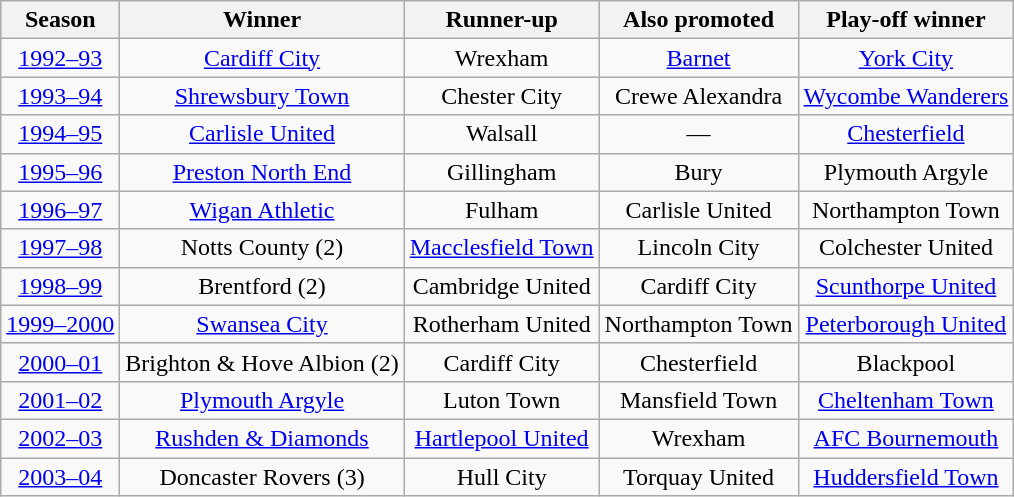<table class="wikitable" style="text-align:center;">
<tr>
<th>Season</th>
<th>Winner</th>
<th>Runner-up</th>
<th>Also promoted</th>
<th>Play-off winner</th>
</tr>
<tr>
<td><a href='#'>1992–93</a></td>
<td><a href='#'>Cardiff City</a></td>
<td>Wrexham</td>
<td><a href='#'>Barnet</a></td>
<td><a href='#'>York City</a></td>
</tr>
<tr>
<td><a href='#'>1993–94</a></td>
<td><a href='#'>Shrewsbury Town</a></td>
<td>Chester City</td>
<td>Crewe Alexandra</td>
<td><a href='#'>Wycombe Wanderers</a></td>
</tr>
<tr>
<td><a href='#'>1994–95</a></td>
<td><a href='#'>Carlisle United</a></td>
<td>Walsall</td>
<td>—</td>
<td><a href='#'>Chesterfield</a></td>
</tr>
<tr>
<td><a href='#'>1995–96</a></td>
<td><a href='#'>Preston North End</a></td>
<td>Gillingham</td>
<td>Bury</td>
<td>Plymouth Argyle</td>
</tr>
<tr>
<td><a href='#'>1996–97</a></td>
<td><a href='#'>Wigan Athletic</a></td>
<td>Fulham</td>
<td>Carlisle United</td>
<td>Northampton Town</td>
</tr>
<tr>
<td><a href='#'>1997–98</a></td>
<td>Notts County (2)</td>
<td><a href='#'>Macclesfield Town</a></td>
<td>Lincoln City</td>
<td>Colchester United</td>
</tr>
<tr>
<td><a href='#'>1998–99</a></td>
<td>Brentford (2)</td>
<td>Cambridge United</td>
<td>Cardiff City</td>
<td><a href='#'>Scunthorpe United</a></td>
</tr>
<tr>
<td><a href='#'>1999–2000</a></td>
<td><a href='#'>Swansea City</a></td>
<td>Rotherham United</td>
<td>Northampton Town</td>
<td><a href='#'>Peterborough United</a></td>
</tr>
<tr>
<td><a href='#'>2000–01</a></td>
<td>Brighton & Hove Albion (2)</td>
<td>Cardiff City</td>
<td>Chesterfield</td>
<td>Blackpool</td>
</tr>
<tr>
<td><a href='#'>2001–02</a></td>
<td><a href='#'>Plymouth Argyle</a></td>
<td>Luton Town</td>
<td>Mansfield Town</td>
<td><a href='#'>Cheltenham Town</a></td>
</tr>
<tr>
<td><a href='#'>2002–03</a></td>
<td><a href='#'>Rushden & Diamonds</a></td>
<td><a href='#'>Hartlepool United</a></td>
<td>Wrexham</td>
<td><a href='#'>AFC Bournemouth</a></td>
</tr>
<tr>
<td><a href='#'>2003–04</a></td>
<td>Doncaster Rovers (3)</td>
<td>Hull City</td>
<td>Torquay United</td>
<td><a href='#'>Huddersfield Town</a></td>
</tr>
</table>
